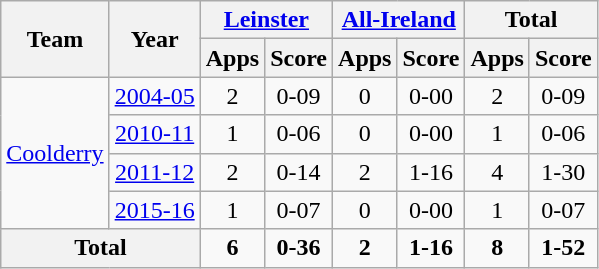<table class="wikitable" style="text-align:center">
<tr>
<th rowspan="2">Team</th>
<th rowspan="2">Year</th>
<th colspan="2"><a href='#'>Leinster</a></th>
<th colspan="2"><a href='#'>All-Ireland</a></th>
<th colspan="2">Total</th>
</tr>
<tr>
<th>Apps</th>
<th>Score</th>
<th>Apps</th>
<th>Score</th>
<th>Apps</th>
<th>Score</th>
</tr>
<tr>
<td rowspan="4"><a href='#'>Coolderry</a></td>
<td><a href='#'>2004-05</a></td>
<td>2</td>
<td>0-09</td>
<td>0</td>
<td>0-00</td>
<td>2</td>
<td>0-09</td>
</tr>
<tr>
<td><a href='#'>2010-11</a></td>
<td>1</td>
<td>0-06</td>
<td>0</td>
<td>0-00</td>
<td>1</td>
<td>0-06</td>
</tr>
<tr>
<td><a href='#'>2011-12</a></td>
<td>2</td>
<td>0-14</td>
<td>2</td>
<td>1-16</td>
<td>4</td>
<td>1-30</td>
</tr>
<tr>
<td><a href='#'>2015-16</a></td>
<td>1</td>
<td>0-07</td>
<td>0</td>
<td>0-00</td>
<td>1</td>
<td>0-07</td>
</tr>
<tr>
<th colspan="2">Total</th>
<td><strong>6</strong></td>
<td><strong>0-36</strong></td>
<td><strong>2</strong></td>
<td><strong>1-16</strong></td>
<td><strong>8</strong></td>
<td><strong>1-52</strong></td>
</tr>
</table>
